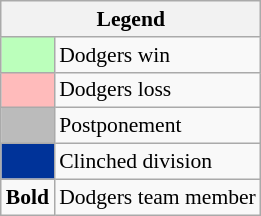<table class="wikitable" style="font-size:90%">
<tr>
<th colspan="2">Legend</th>
</tr>
<tr>
<td bgcolor="#bbffbb"> </td>
<td>Dodgers win</td>
</tr>
<tr>
<td bgcolor="#ffbbbb"> </td>
<td>Dodgers loss</td>
</tr>
<tr>
<td bgcolor="#bbbbbb"> </td>
<td>Postponement</td>
</tr>
<tr>
<td bgcolor="#039"> </td>
<td>Clinched division</td>
</tr>
<tr>
<td><strong>Bold</strong></td>
<td>Dodgers team member</td>
</tr>
</table>
